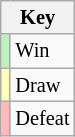<table class="wikitable" style="font-size: 85%">
<tr>
<th colspan="2">Key</th>
</tr>
<tr>
<td bgcolor=#BBF3BB></td>
<td>Win</td>
</tr>
<tr>
<td bgcolor=#FFFFBB></td>
<td>Draw</td>
</tr>
<tr>
<td bgcolor=#FFBBBB></td>
<td>Defeat</td>
</tr>
</table>
